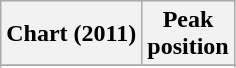<table class="wikitable plainrowheaders">
<tr>
<th scope="col">Chart (2011)</th>
<th scope="col">Peak<br>position</th>
</tr>
<tr>
</tr>
<tr>
</tr>
<tr>
</tr>
</table>
